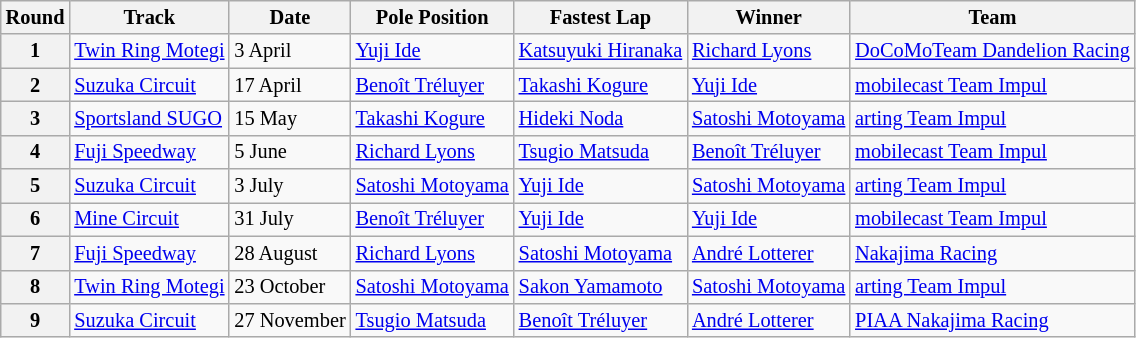<table class="wikitable" style="font-size:85%">
<tr>
<th>Round</th>
<th>Track</th>
<th>Date</th>
<th>Pole Position</th>
<th>Fastest Lap</th>
<th>Winner</th>
<th>Team</th>
</tr>
<tr>
<th>1</th>
<td><a href='#'>Twin Ring Motegi</a></td>
<td>3 April</td>
<td> <a href='#'>Yuji Ide</a></td>
<td> <a href='#'>Katsuyuki Hiranaka</a></td>
<td> <a href='#'>Richard Lyons</a></td>
<td><a href='#'>DoCoMoTeam Dandelion Racing</a></td>
</tr>
<tr>
<th>2</th>
<td><a href='#'>Suzuka Circuit</a></td>
<td>17 April</td>
<td> <a href='#'>Benoît Tréluyer</a></td>
<td> <a href='#'>Takashi Kogure</a></td>
<td> <a href='#'>Yuji Ide</a></td>
<td><a href='#'>mobilecast Team Impul</a></td>
</tr>
<tr>
<th>3</th>
<td><a href='#'>Sportsland SUGO</a></td>
<td>15 May</td>
<td> <a href='#'>Takashi Kogure</a></td>
<td> <a href='#'>Hideki Noda</a></td>
<td> <a href='#'>Satoshi Motoyama</a></td>
<td><a href='#'>arting Team Impul</a></td>
</tr>
<tr>
<th>4</th>
<td><a href='#'>Fuji Speedway</a></td>
<td>5 June</td>
<td> <a href='#'>Richard Lyons</a></td>
<td> <a href='#'>Tsugio Matsuda</a></td>
<td> <a href='#'>Benoît Tréluyer</a></td>
<td><a href='#'>mobilecast Team Impul</a></td>
</tr>
<tr>
<th>5</th>
<td><a href='#'>Suzuka Circuit</a></td>
<td>3 July</td>
<td> <a href='#'>Satoshi Motoyama</a></td>
<td> <a href='#'>Yuji Ide</a></td>
<td> <a href='#'>Satoshi Motoyama</a></td>
<td><a href='#'>arting Team Impul</a></td>
</tr>
<tr>
<th>6</th>
<td><a href='#'>Mine Circuit</a></td>
<td>31 July</td>
<td> <a href='#'>Benoît Tréluyer</a></td>
<td> <a href='#'>Yuji Ide</a></td>
<td> <a href='#'>Yuji Ide</a></td>
<td><a href='#'>mobilecast Team Impul</a></td>
</tr>
<tr>
<th>7</th>
<td><a href='#'>Fuji Speedway</a></td>
<td>28 August</td>
<td> <a href='#'>Richard Lyons</a></td>
<td> <a href='#'>Satoshi Motoyama</a></td>
<td> <a href='#'>André Lotterer</a></td>
<td><a href='#'>Nakajima Racing</a></td>
</tr>
<tr>
<th>8</th>
<td><a href='#'>Twin Ring Motegi</a></td>
<td>23 October</td>
<td> <a href='#'>Satoshi Motoyama</a></td>
<td> <a href='#'>Sakon Yamamoto</a></td>
<td> <a href='#'>Satoshi Motoyama</a></td>
<td><a href='#'>arting Team Impul</a></td>
</tr>
<tr>
<th>9</th>
<td><a href='#'>Suzuka Circuit</a></td>
<td>27 November</td>
<td> <a href='#'>Tsugio Matsuda</a></td>
<td> <a href='#'>Benoît Tréluyer</a></td>
<td> <a href='#'>André Lotterer</a></td>
<td><a href='#'>PIAA Nakajima Racing</a></td>
</tr>
</table>
